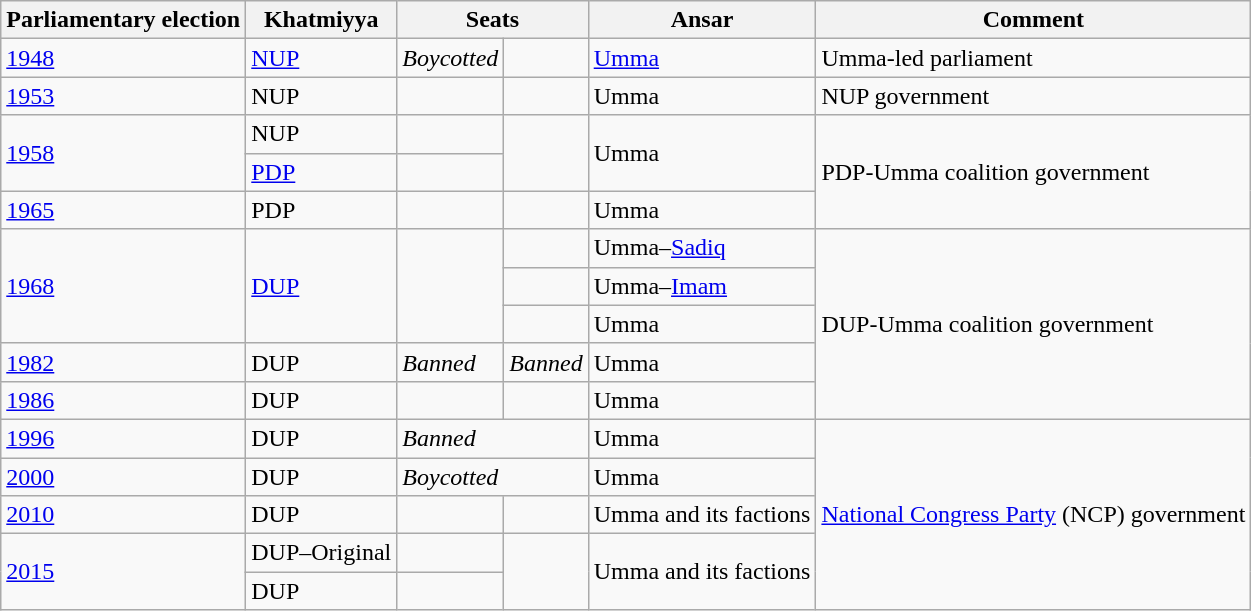<table class="wikitable">
<tr>
<th>Parliamentary election</th>
<th>Khatmiyya</th>
<th colspan="2">Seats</th>
<th>Ansar</th>
<th>Comment</th>
</tr>
<tr>
<td><a href='#'>1948</a></td>
<td><a href='#'>NUP</a></td>
<td><em>Boycotted</em></td>
<td></td>
<td><a href='#'>Umma</a></td>
<td>Umma-led parliament</td>
</tr>
<tr>
<td><a href='#'>1953</a></td>
<td>NUP</td>
<td></td>
<td></td>
<td>Umma</td>
<td>NUP government</td>
</tr>
<tr>
<td rowspan="2"><a href='#'>1958</a></td>
<td>NUP</td>
<td></td>
<td rowspan="2"></td>
<td rowspan="2">Umma</td>
<td rowspan="3">PDP-Umma coalition government</td>
</tr>
<tr>
<td><a href='#'>PDP</a></td>
<td></td>
</tr>
<tr>
<td><a href='#'>1965</a></td>
<td>PDP</td>
<td></td>
<td></td>
<td>Umma</td>
</tr>
<tr>
<td rowspan="3"><a href='#'>1968</a></td>
<td rowspan="3"><a href='#'>DUP</a></td>
<td rowspan="3"></td>
<td></td>
<td>Umma–<a href='#'>Sadiq</a></td>
<td rowspan="5">DUP-Umma coalition government</td>
</tr>
<tr>
<td></td>
<td>Umma–<a href='#'>Imam</a></td>
</tr>
<tr>
<td></td>
<td>Umma</td>
</tr>
<tr>
<td><a href='#'>1982</a></td>
<td>DUP</td>
<td><em>Banned</em></td>
<td><em>Banned</em></td>
<td>Umma</td>
</tr>
<tr>
<td><a href='#'>1986</a></td>
<td>DUP</td>
<td></td>
<td></td>
<td>Umma</td>
</tr>
<tr>
<td><a href='#'>1996</a></td>
<td>DUP</td>
<td colspan="2"><em>Banned</em></td>
<td>Umma</td>
<td rowspan="5"><a href='#'>National Congress Party</a> (NCP) government</td>
</tr>
<tr>
<td><a href='#'>2000</a></td>
<td>DUP</td>
<td colspan="2"><em>Boycotted</em></td>
<td>Umma</td>
</tr>
<tr>
<td><a href='#'>2010</a></td>
<td>DUP</td>
<td></td>
<td></td>
<td>Umma and its factions</td>
</tr>
<tr>
<td rowspan="2"><a href='#'>2015</a></td>
<td>DUP–Original</td>
<td></td>
<td rowspan="2"></td>
<td rowspan="2">Umma and its factions</td>
</tr>
<tr>
<td>DUP</td>
<td></td>
</tr>
</table>
